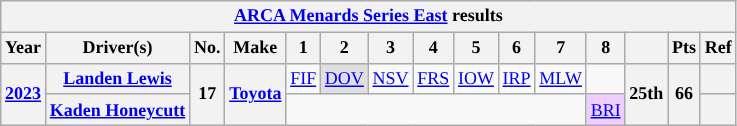<table class="wikitable" style="text-align:center; font-size:75%">
<tr>
<th colspan="15"><a href='#'>ARCA Menards Series East</a> results</th>
</tr>
<tr>
<th>Year</th>
<th>Driver(s)</th>
<th>No.</th>
<th>Make</th>
<th>1</th>
<th>2</th>
<th>3</th>
<th>4</th>
<th>5</th>
<th>6</th>
<th>7</th>
<th>8</th>
<th></th>
<th>Pts</th>
<th>Ref</th>
</tr>
<tr>
<th rowspan="2"><a href='#'>2023</a></th>
<th><a href='#'>Landen Lewis</a></th>
<th rowspan="2">17</th>
<th rowspan="2"><a href='#'>Toyota</a></th>
<td><a href='#'>FIF</a></td>
<td style="background:#DFDFDF;"><a href='#'>DOV</a><br></td>
<td><a href='#'>NSV</a></td>
<td><a href='#'>FRS</a></td>
<td><a href='#'>IOW</a></td>
<td><a href='#'>IRP</a></td>
<td><a href='#'>MLW</a></td>
<td></td>
<th rowspan="2">25th</th>
<th rowspan="2">66</th>
<th></th>
</tr>
<tr>
<th><a href='#'>Kaden Honeycutt</a></th>
<td colspan="7"></td>
<td style="background:#EFCFFF;"><a href='#'>BRI</a><br></td>
<th></th>
</tr>
</table>
